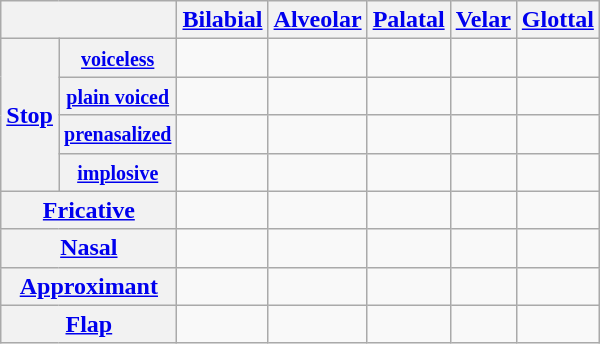<table class="wikitable" style="text-align:center">
<tr>
<th colspan=2></th>
<th><a href='#'>Bilabial</a></th>
<th><a href='#'>Alveolar</a></th>
<th><a href='#'>Palatal</a></th>
<th><a href='#'>Velar</a></th>
<th><a href='#'>Glottal</a></th>
</tr>
<tr>
<th rowspan=4><a href='#'>Stop</a></th>
<th><small><a href='#'>voiceless</a></small></th>
<td></td>
<td></td>
<td></td>
<td></td>
<td></td>
</tr>
<tr>
<th><small><a href='#'>plain voiced</a></small></th>
<td></td>
<td></td>
<td></td>
<td></td>
<td></td>
</tr>
<tr>
<th><small><a href='#'>prenasalized</a></small></th>
<td></td>
<td></td>
<td></td>
<td></td>
<td></td>
</tr>
<tr>
<th><small><a href='#'>implosive</a></small></th>
<td></td>
<td></td>
<td></td>
<td></td>
<td></td>
</tr>
<tr>
<th colspan=2><a href='#'>Fricative</a></th>
<td></td>
<td></td>
<td></td>
<td></td>
<td></td>
</tr>
<tr>
<th colspan=2><a href='#'>Nasal</a></th>
<td></td>
<td></td>
<td></td>
<td></td>
<td></td>
</tr>
<tr>
<th colspan=2><a href='#'>Approximant</a></th>
<td></td>
<td></td>
<td></td>
<td></td>
<td></td>
</tr>
<tr>
<th colspan=2><a href='#'>Flap</a></th>
<td></td>
<td></td>
<td></td>
<td></td>
<td></td>
</tr>
</table>
